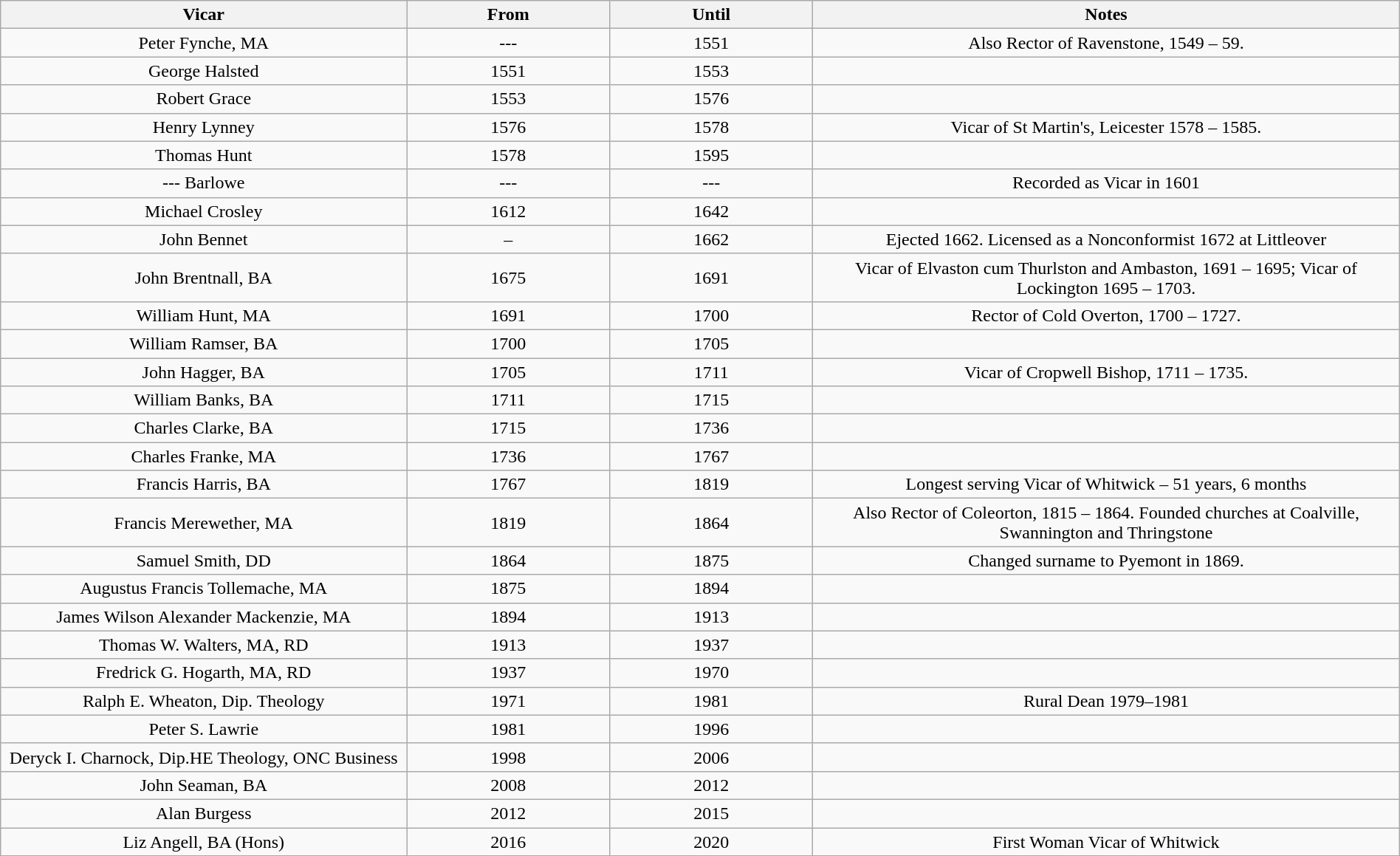<table width=100% class="wikitable">
<tr>
<th width=18%>Vicar</th>
<th width=9%>From</th>
<th width=9%>Until</th>
<th width=26%>Notes</th>
</tr>
<tr>
<td align="center">Peter Fynche, MA</td>
<td align="center">---</td>
<td align="center">1551</td>
<td align="center">Also Rector of Ravenstone, 1549 – 59.</td>
</tr>
<tr>
<td align="center">George Halsted</td>
<td align="center">1551</td>
<td align="center">1553</td>
<td align="center"></td>
</tr>
<tr>
<td align="center">Robert Grace</td>
<td align="center">1553</td>
<td align="center">1576</td>
<td align="center"></td>
</tr>
<tr>
<td align="center">Henry Lynney</td>
<td align="center">1576</td>
<td align="center">1578</td>
<td align="center">Vicar of St Martin's, Leicester 1578 – 1585.</td>
</tr>
<tr>
<td align="center">Thomas Hunt</td>
<td align="center">1578</td>
<td align="center">1595</td>
<td align="center"></td>
</tr>
<tr>
<td align="center">--- Barlowe</td>
<td align="center">---</td>
<td align="center">---</td>
<td align="center">Recorded as Vicar in 1601</td>
</tr>
<tr>
<td align="center">Michael Crosley</td>
<td align="center">1612</td>
<td align="center">1642</td>
<td align="center"></td>
</tr>
<tr>
<td align="center">John Bennet</td>
<td align="center">–</td>
<td align="center">1662</td>
<td align="center">Ejected 1662.  Licensed as a Nonconformist 1672 at Littleover</td>
</tr>
<tr>
<td align="center">John Brentnall, BA</td>
<td align="center">1675</td>
<td align="center">1691</td>
<td align="center">Vicar of Elvaston cum Thurlston and Ambaston, 1691 – 1695; Vicar of Lockington 1695 – 1703.</td>
</tr>
<tr>
<td align="center">William Hunt, MA</td>
<td align="center">1691</td>
<td align="center">1700</td>
<td align="center">Rector of Cold Overton, 1700 – 1727.</td>
</tr>
<tr>
<td align="center">William Ramser, BA</td>
<td align="center">1700</td>
<td align="center">1705</td>
<td align="center"></td>
</tr>
<tr>
<td align="center">John Hagger, BA</td>
<td align="center">1705</td>
<td align="center">1711</td>
<td align="center">Vicar of Cropwell Bishop, 1711 – 1735.</td>
</tr>
<tr>
<td align="center">William Banks, BA</td>
<td align="center">1711</td>
<td align="center">1715</td>
<td align="center"></td>
</tr>
<tr>
<td align="center">Charles Clarke, BA</td>
<td align="center">1715</td>
<td align="center">1736</td>
<td align="center"></td>
</tr>
<tr>
<td align="center">Charles Franke, MA</td>
<td align="center">1736</td>
<td align="center">1767</td>
<td align="center"></td>
</tr>
<tr>
<td align="center">Francis Harris, BA</td>
<td align="center">1767</td>
<td align="center">1819</td>
<td align="center">Longest serving Vicar of Whitwick – 51 years, 6 months</td>
</tr>
<tr>
<td align="center">Francis Merewether, MA</td>
<td align="center">1819</td>
<td align="center">1864</td>
<td align="center">Also Rector of Coleorton, 1815 – 1864. Founded churches at Coalville, Swannington and Thringstone</td>
</tr>
<tr>
<td align="center">Samuel Smith, DD</td>
<td align="center">1864</td>
<td align="center">1875</td>
<td align="center">Changed surname to Pyemont in 1869.</td>
</tr>
<tr>
<td align="center">Augustus Francis Tollemache, MA</td>
<td align="center">1875</td>
<td align="center">1894</td>
<td align="center"></td>
</tr>
<tr>
<td align="center">James Wilson Alexander Mackenzie, MA</td>
<td align="center">1894</td>
<td align="center">1913</td>
<td align="center"></td>
</tr>
<tr>
<td align="center">Thomas W. Walters, MA, RD</td>
<td align="center">1913</td>
<td align="center">1937</td>
<td align="center"></td>
</tr>
<tr>
<td align="center">Fredrick G. Hogarth, MA, RD</td>
<td align="center">1937</td>
<td align="center">1970</td>
<td align="center"></td>
</tr>
<tr>
<td align="center">Ralph E. Wheaton, Dip. Theology</td>
<td align="center">1971</td>
<td align="center">1981</td>
<td align="center">Rural Dean 1979–1981</td>
</tr>
<tr>
<td align="center">Peter S. Lawrie</td>
<td align="center">1981</td>
<td align="center">1996</td>
<td align="center"></td>
</tr>
<tr>
<td align="center">Deryck I. Charnock, Dip.HE Theology, ONC Business</td>
<td align="center">1998</td>
<td align="center">2006</td>
<td align="center"></td>
</tr>
<tr>
<td align="center">John Seaman, BA</td>
<td align="center">2008</td>
<td align="center">2012</td>
<td align="center"></td>
</tr>
<tr>
<td align="center">Alan Burgess</td>
<td align="center">2012</td>
<td align="center">2015</td>
<td align="center"></td>
</tr>
<tr>
<td align="center">Liz Angell, BA (Hons)</td>
<td align="center">2016</td>
<td align="center">2020</td>
<td align="center">First Woman Vicar of Whitwick</td>
</tr>
</table>
